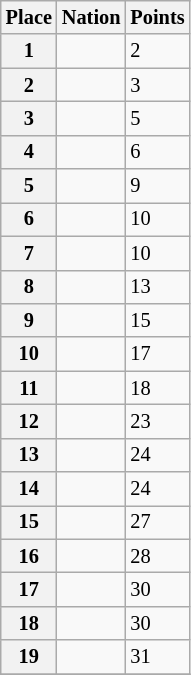<table class="wikitable" style="font-size: 85%">
<tr>
<th>Place</th>
<th>Nation</th>
<th>Points</th>
</tr>
<tr>
<th>1</th>
<td></td>
<td>2</td>
</tr>
<tr>
<th>2</th>
<td></td>
<td>3</td>
</tr>
<tr>
<th>3</th>
<td></td>
<td>5</td>
</tr>
<tr>
<th>4</th>
<td></td>
<td>6</td>
</tr>
<tr>
<th>5</th>
<td></td>
<td>9</td>
</tr>
<tr>
<th>6</th>
<td></td>
<td>10</td>
</tr>
<tr>
<th>7</th>
<td></td>
<td>10</td>
</tr>
<tr>
<th>8</th>
<td></td>
<td>13</td>
</tr>
<tr>
<th>9</th>
<td></td>
<td>15</td>
</tr>
<tr>
<th>10</th>
<td></td>
<td>17</td>
</tr>
<tr>
<th>11</th>
<td></td>
<td>18</td>
</tr>
<tr>
<th>12</th>
<td></td>
<td>23</td>
</tr>
<tr>
<th>13</th>
<td></td>
<td>24</td>
</tr>
<tr>
<th>14</th>
<td></td>
<td>24</td>
</tr>
<tr>
<th>15</th>
<td></td>
<td>27</td>
</tr>
<tr>
<th>16</th>
<td></td>
<td>28</td>
</tr>
<tr>
<th>17</th>
<td></td>
<td>30</td>
</tr>
<tr>
<th>18</th>
<td></td>
<td>30</td>
</tr>
<tr>
<th>19</th>
<td></td>
<td>31</td>
</tr>
<tr>
</tr>
</table>
